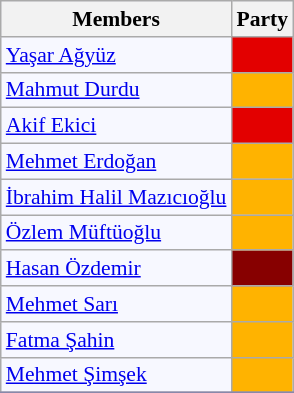<table class=wikitable style="border:1px solid #8888aa; background-color:#f7f8ff; padding:0px; font-size:90%;">
<tr>
<th>Members</th>
<th colspan="2">Party</th>
</tr>
<tr>
<td><a href='#'>Yaşar Ağyüz</a></td>
<td style="background: #e30000"></td>
</tr>
<tr>
<td><a href='#'>Mahmut Durdu</a></td>
<td style="background: #ffb300"></td>
</tr>
<tr>
<td><a href='#'>Akif Ekici</a></td>
<td style="background: #e30000"></td>
</tr>
<tr>
<td><a href='#'>Mehmet Erdoğan</a></td>
<td style="background: #ffb300"></td>
</tr>
<tr>
<td><a href='#'>İbrahim Halil Mazıcıoğlu</a></td>
<td style="background: #ffb300"></td>
</tr>
<tr>
<td><a href='#'>Özlem Müftüoğlu</a></td>
<td style="background: #ffb300"></td>
</tr>
<tr>
<td><a href='#'>Hasan Özdemir</a></td>
<td style="background: #870000"></td>
</tr>
<tr>
<td><a href='#'>Mehmet Sarı</a></td>
<td style="background: #ffb300"></td>
</tr>
<tr>
<td><a href='#'>Fatma Şahin</a></td>
<td style="background: #ffb300"></td>
</tr>
<tr>
<td><a href='#'>Mehmet Şimşek</a></td>
<td style="background: #ffb300"></td>
</tr>
<tr>
</tr>
</table>
